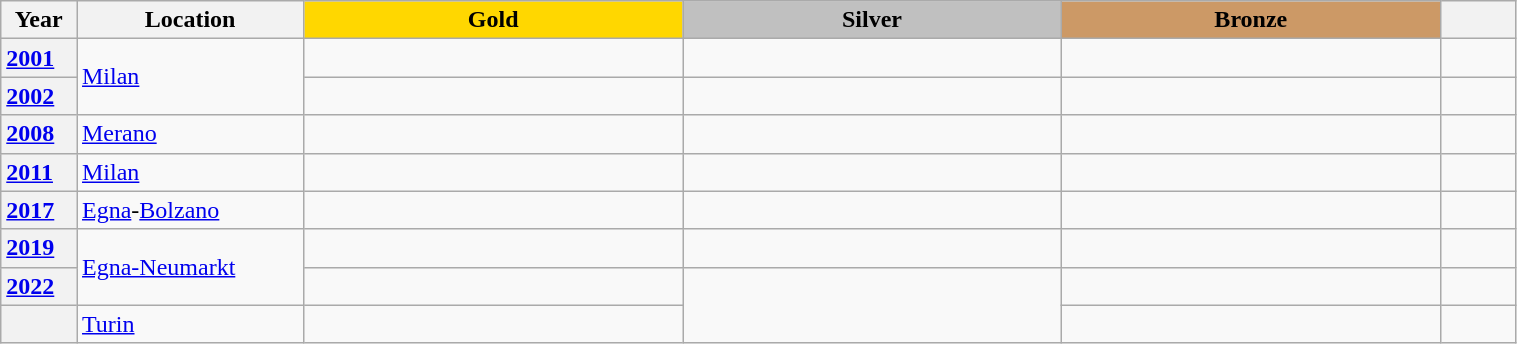<table class="wikitable unsortable" style="text-align:left; width:80%">
<tr>
<th scope="col" style="text-align:center; width:5%">Year</th>
<th scope="col" style="text-align:center; width:15%">Location</th>
<th scope="col" style="text-align:center; width:25%; background:gold">Gold</th>
<th scope="col" style="text-align:center; width:25%; background:silver">Silver</th>
<th scope="col" style="text-align:center; width:25%; background:#c96">Bronze</th>
<th scope="col" style="text-align:center; width:5%"></th>
</tr>
<tr>
<th scope="row" style="text-align:left"><a href='#'>2001</a></th>
<td rowspan="2"><a href='#'>Milan</a></td>
<td></td>
<td></td>
<td></td>
<td></td>
</tr>
<tr>
<th scope="row" style="text-align:left"><a href='#'>2002</a></th>
<td></td>
<td></td>
<td></td>
<td></td>
</tr>
<tr>
<th scope="row" style="text-align:left"><a href='#'>2008</a></th>
<td><a href='#'>Merano</a></td>
<td></td>
<td></td>
<td></td>
<td></td>
</tr>
<tr>
<th scope="row" style="text-align:left"><a href='#'>2011</a></th>
<td><a href='#'>Milan</a></td>
<td></td>
<td></td>
<td></td>
<td></td>
</tr>
<tr>
<th scope="row" style="text-align:left"><a href='#'>2017</a></th>
<td><a href='#'>Egna</a>-<a href='#'>Bolzano</a></td>
<td></td>
<td></td>
<td></td>
<td></td>
</tr>
<tr>
<th scope="row" style="text-align:left"><a href='#'>2019</a></th>
<td rowspan="2"><a href='#'>Egna-Neumarkt</a></td>
<td></td>
<td></td>
<td></td>
<td></td>
</tr>
<tr>
<th scope="row" style="text-align:left"><a href='#'>2022</a></th>
<td></td>
<td rowspan="2"></td>
<td></td>
<td></td>
</tr>
<tr>
<th scope="row" style="text-align:left"></th>
<td><a href='#'>Turin</a></td>
<td></td>
<td></td>
<td></td>
</tr>
</table>
